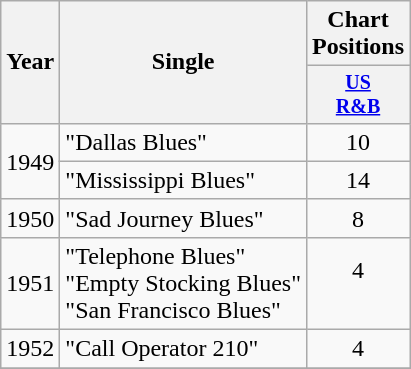<table class="wikitable" style="text-align:center;">
<tr>
<th rowspan="2">Year</th>
<th rowspan="2">Single</th>
<th colspan="1">Chart Positions</th>
</tr>
<tr style="font-size:smaller;">
<th width="40"><a href='#'>US<br>R&B</a></th>
</tr>
<tr>
<td rowspan="2">1949</td>
<td align="left">"Dallas Blues"</td>
<td>10</td>
</tr>
<tr>
<td align="left">"Mississippi Blues"</td>
<td>14</td>
</tr>
<tr>
<td>1950</td>
<td align="left">"Sad Journey Blues"</td>
<td>8</td>
</tr>
<tr>
<td>1951</td>
<td align="left">"Telephone Blues"<br>"Empty Stocking Blues"<br>"San Francisco Blues"</td>
<td>4<br><br></td>
</tr>
<tr>
<td>1952</td>
<td align="left">"Call Operator 210"</td>
<td>4</td>
</tr>
<tr>
</tr>
</table>
